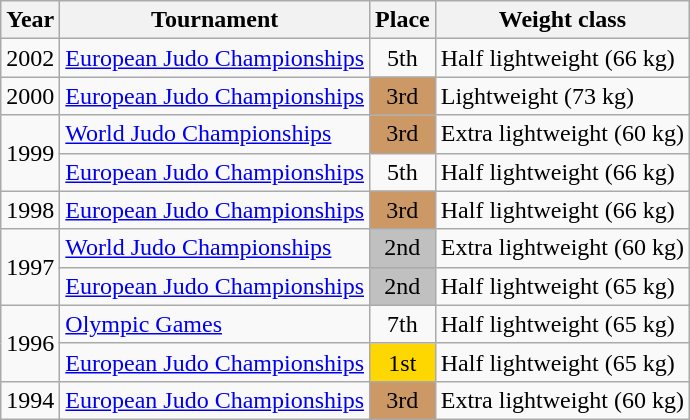<table class=wikitable>
<tr>
<th>Year</th>
<th>Tournament</th>
<th>Place</th>
<th>Weight class</th>
</tr>
<tr>
<td>2002</td>
<td><a href='#'>European Judo Championships</a></td>
<td align="center">5th</td>
<td>Half lightweight (66 kg)</td>
</tr>
<tr>
<td>2000</td>
<td><a href='#'>European Judo Championships</a></td>
<td bgcolor="cc9966" align="center">3rd</td>
<td>Lightweight (73 kg)</td>
</tr>
<tr>
<td rowspan=2>1999</td>
<td><a href='#'>World Judo Championships</a></td>
<td bgcolor="cc9966" align="center">3rd</td>
<td>Extra lightweight (60 kg)</td>
</tr>
<tr>
<td><a href='#'>European Judo Championships</a></td>
<td align="center">5th</td>
<td>Half lightweight (66 kg)</td>
</tr>
<tr>
<td>1998</td>
<td><a href='#'>European Judo Championships</a></td>
<td bgcolor="cc9966" align="center">3rd</td>
<td>Half lightweight (66 kg)</td>
</tr>
<tr>
<td rowspan=2>1997</td>
<td><a href='#'>World Judo Championships</a></td>
<td bgcolor="silver" align="center">2nd</td>
<td>Extra lightweight (60 kg)</td>
</tr>
<tr>
<td><a href='#'>European Judo Championships</a></td>
<td bgcolor="silver" align="center">2nd</td>
<td>Half lightweight (65 kg)</td>
</tr>
<tr>
<td rowspan=2>1996</td>
<td><a href='#'>Olympic Games</a></td>
<td align="center">7th</td>
<td>Half lightweight (65 kg)</td>
</tr>
<tr>
<td><a href='#'>European Judo Championships</a></td>
<td bgcolor="gold" align="center">1st</td>
<td>Half lightweight (65 kg)</td>
</tr>
<tr>
<td>1994</td>
<td><a href='#'>European Judo Championships</a></td>
<td bgcolor="cc9966" align="center">3rd</td>
<td>Extra lightweight (60 kg)</td>
</tr>
</table>
